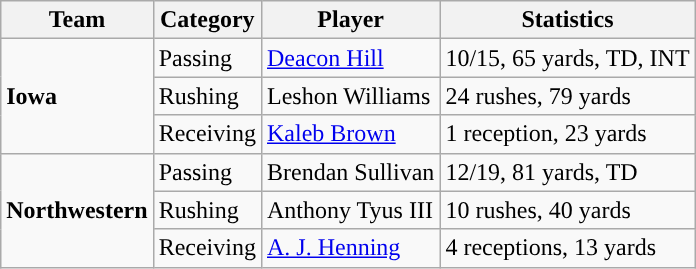<table class="wikitable" style="float: left;">
<tr>
<th>Team</th>
<th>Category</th>
<th>Player</th>
<th>Statistics</th>
</tr>
<tr>
<td rowspan=3><strong>Iowa</strong></td>
<td>Passing</td>
<td><a href='#'>Deacon Hill</a></td>
<td>10/15, 65 yards, TD, INT</td>
</tr>
<tr>
<td>Rushing</td>
<td>Leshon Williams</td>
<td>24 rushes, 79 yards</td>
</tr>
<tr>
<td>Receiving</td>
<td><a href='#'>Kaleb Brown</a></td>
<td>1 reception, 23 yards</td>
</tr>
<tr>
<td rowspan=3><strong>Northwestern</strong></td>
<td>Passing</td>
<td>Brendan Sullivan</td>
<td>12/19, 81 yards, TD</td>
</tr>
<tr>
<td>Rushing</td>
<td>Anthony Tyus III</td>
<td>10 rushes, 40 yards</td>
</tr>
<tr>
<td>Receiving</td>
<td><a href='#'>A. J. Henning</a></td>
<td>4 receptions, 13 yards</td>
</tr>
</table>
